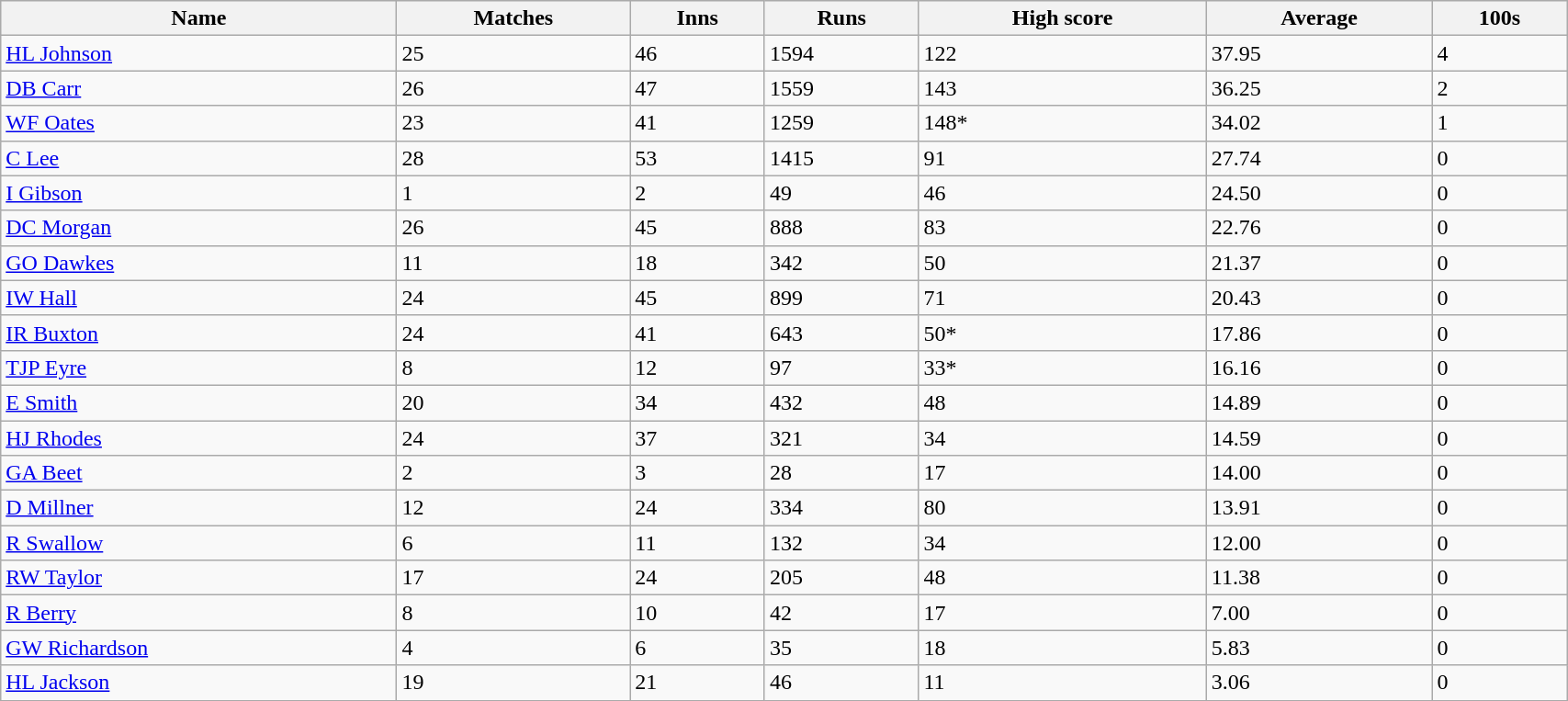<table class="wikitable sortable" width="90%">
<tr bgcolor="#efefef">
<th>Name</th>
<th>Matches</th>
<th>Inns</th>
<th>Runs</th>
<th>High score</th>
<th>Average</th>
<th>100s</th>
</tr>
<tr>
<td><a href='#'>HL Johnson</a></td>
<td>25</td>
<td>46</td>
<td>1594</td>
<td>122</td>
<td>37.95</td>
<td>4</td>
</tr>
<tr>
<td><a href='#'>DB Carr</a></td>
<td>26</td>
<td>47</td>
<td>1559</td>
<td>143</td>
<td>36.25</td>
<td>2</td>
</tr>
<tr>
<td><a href='#'>WF Oates</a></td>
<td>23</td>
<td>41</td>
<td>1259</td>
<td>148*</td>
<td>34.02</td>
<td>1</td>
</tr>
<tr>
<td><a href='#'>C Lee</a></td>
<td>28</td>
<td>53</td>
<td>1415</td>
<td>91</td>
<td>27.74</td>
<td>0</td>
</tr>
<tr>
<td><a href='#'>I Gibson</a></td>
<td>1</td>
<td>2</td>
<td>49</td>
<td>46</td>
<td>24.50</td>
<td>0</td>
</tr>
<tr>
<td><a href='#'>DC Morgan</a></td>
<td>26</td>
<td>45</td>
<td>888</td>
<td>83</td>
<td>22.76</td>
<td>0</td>
</tr>
<tr>
<td><a href='#'>GO Dawkes</a></td>
<td>11</td>
<td>18</td>
<td>342</td>
<td>50</td>
<td>21.37</td>
<td>0</td>
</tr>
<tr>
<td><a href='#'>IW Hall</a></td>
<td>24</td>
<td>45</td>
<td>899</td>
<td>71</td>
<td>20.43</td>
<td>0</td>
</tr>
<tr>
<td><a href='#'>IR Buxton</a></td>
<td>24</td>
<td>41</td>
<td>643</td>
<td>50*</td>
<td>17.86</td>
<td>0</td>
</tr>
<tr>
<td><a href='#'>TJP Eyre</a></td>
<td>8</td>
<td>12</td>
<td>97</td>
<td>33*</td>
<td>16.16</td>
<td>0</td>
</tr>
<tr>
<td><a href='#'>E Smith</a></td>
<td>20</td>
<td>34</td>
<td>432</td>
<td>48</td>
<td>14.89</td>
<td>0</td>
</tr>
<tr>
<td><a href='#'>HJ Rhodes</a></td>
<td>24</td>
<td>37</td>
<td>321</td>
<td>34</td>
<td>14.59</td>
<td>0</td>
</tr>
<tr>
<td><a href='#'>GA Beet</a></td>
<td>2</td>
<td>3</td>
<td>28</td>
<td>17</td>
<td>14.00</td>
<td>0</td>
</tr>
<tr>
<td><a href='#'>D Millner</a></td>
<td>12</td>
<td>24</td>
<td>334</td>
<td>80</td>
<td>13.91</td>
<td>0</td>
</tr>
<tr>
<td><a href='#'>R Swallow</a></td>
<td>6</td>
<td>11</td>
<td>132</td>
<td>34</td>
<td>12.00</td>
<td>0</td>
</tr>
<tr>
<td><a href='#'>RW Taylor</a></td>
<td>17</td>
<td>24</td>
<td>205</td>
<td>48</td>
<td>11.38</td>
<td>0</td>
</tr>
<tr>
<td><a href='#'>R Berry</a></td>
<td>8</td>
<td>10</td>
<td>42</td>
<td>17</td>
<td>7.00</td>
<td>0</td>
</tr>
<tr>
<td><a href='#'>GW Richardson</a></td>
<td>4</td>
<td>6</td>
<td>35</td>
<td>18</td>
<td>5.83</td>
<td>0</td>
</tr>
<tr>
<td><a href='#'>HL Jackson</a></td>
<td>19</td>
<td>21</td>
<td>46</td>
<td>11</td>
<td>3.06</td>
<td>0</td>
</tr>
<tr>
</tr>
</table>
